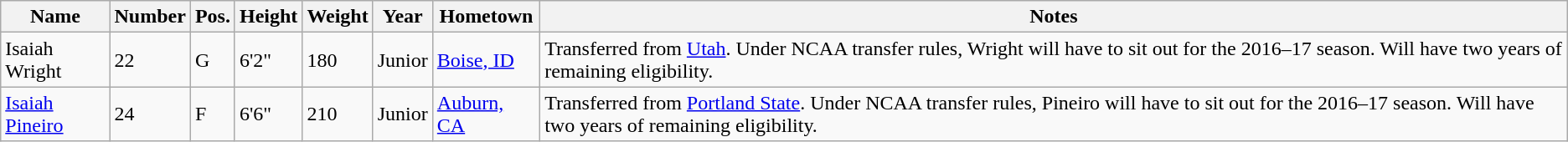<table class="wikitable sortable" border="1">
<tr>
<th>Name</th>
<th>Number</th>
<th>Pos.</th>
<th>Height</th>
<th>Weight</th>
<th>Year</th>
<th>Hometown</th>
<th class="unsortable">Notes</th>
</tr>
<tr>
<td>Isaiah Wright</td>
<td>22</td>
<td>G</td>
<td>6'2"</td>
<td>180</td>
<td>Junior</td>
<td><a href='#'>Boise, ID</a></td>
<td>Transferred from <a href='#'>Utah</a>. Under NCAA transfer rules, Wright will have to sit out for the 2016–17 season. Will have two years of remaining eligibility.</td>
</tr>
<tr>
<td><a href='#'>Isaiah Pineiro</a></td>
<td>24</td>
<td>F</td>
<td>6'6"</td>
<td>210</td>
<td>Junior</td>
<td><a href='#'>Auburn, CA</a></td>
<td>Transferred from <a href='#'>Portland State</a>. Under NCAA transfer rules, Pineiro will have to sit out for the 2016–17 season. Will have two years of remaining eligibility.</td>
</tr>
</table>
